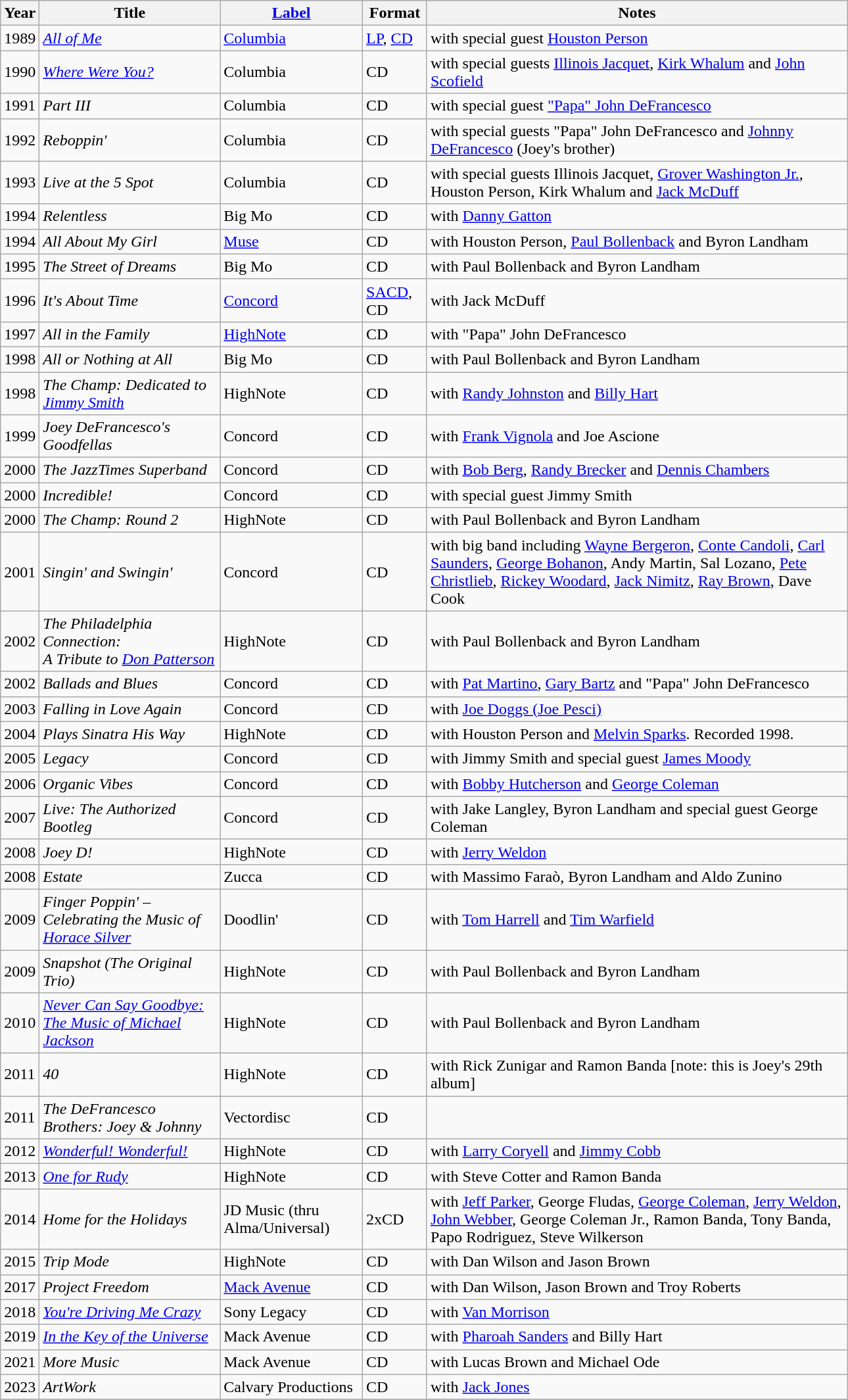<table class="wikitable sortable" width="68%">
<tr>
<th>Year</th>
<th>Title</th>
<th><a href='#'>Label</a></th>
<th>Format</th>
<th>Notes</th>
</tr>
<tr>
<td>1989</td>
<td><em><a href='#'>All of Me</a></em></td>
<td><a href='#'>Columbia</a></td>
<td><a href='#'>LP</a>, <a href='#'>CD</a></td>
<td>with special guest <a href='#'>Houston Person</a></td>
</tr>
<tr>
<td>1990</td>
<td><em><a href='#'>Where Were You?</a></em></td>
<td>Columbia</td>
<td>CD</td>
<td>with special guests <a href='#'>Illinois Jacquet</a>, <a href='#'>Kirk Whalum</a> and <a href='#'>John Scofield</a></td>
</tr>
<tr>
<td>1991</td>
<td><em>Part III</em></td>
<td>Columbia</td>
<td>CD</td>
<td>with special guest <a href='#'>"Papa" John DeFrancesco</a></td>
</tr>
<tr>
<td>1992</td>
<td><em>Reboppin' </em></td>
<td>Columbia</td>
<td>CD</td>
<td>with special guests "Papa" John DeFrancesco and <a href='#'>Johnny DeFrancesco</a> (Joey's brother)</td>
</tr>
<tr>
<td>1993</td>
<td><em>Live at the 5 Spot</em></td>
<td>Columbia</td>
<td>CD</td>
<td>with special guests Illinois Jacquet, <a href='#'>Grover Washington Jr.</a>, Houston Person, Kirk Whalum and <a href='#'>Jack McDuff</a></td>
</tr>
<tr>
<td>1994</td>
<td><em>Relentless</em></td>
<td>Big Mo</td>
<td>CD</td>
<td>with <a href='#'>Danny Gatton</a></td>
</tr>
<tr>
<td>1994</td>
<td><em>All About My Girl</em></td>
<td><a href='#'>Muse</a></td>
<td>CD</td>
<td>with Houston Person, <a href='#'>Paul Bollenback</a> and Byron Landham</td>
</tr>
<tr>
<td>1995</td>
<td><em>The Street of Dreams</em></td>
<td>Big Mo</td>
<td>CD</td>
<td>with Paul Bollenback and Byron Landham</td>
</tr>
<tr>
<td>1996</td>
<td><em>It's About Time</em></td>
<td><a href='#'>Concord</a></td>
<td><a href='#'>SACD</a>, CD</td>
<td>with Jack McDuff</td>
</tr>
<tr>
<td>1997</td>
<td><em>All in the Family</em></td>
<td><a href='#'>HighNote</a></td>
<td>CD</td>
<td>with "Papa" John DeFrancesco</td>
</tr>
<tr>
<td>1998</td>
<td><em>All or Nothing at All</em></td>
<td>Big Mo</td>
<td>CD</td>
<td>with Paul Bollenback and Byron Landham</td>
</tr>
<tr>
<td>1998</td>
<td><em>The Champ: Dedicated to <a href='#'>Jimmy Smith</a></em></td>
<td>HighNote</td>
<td>CD</td>
<td>with <a href='#'>Randy Johnston</a> and <a href='#'>Billy Hart</a></td>
</tr>
<tr>
<td>1999</td>
<td><em>Joey DeFrancesco's Goodfellas</em></td>
<td>Concord</td>
<td>CD</td>
<td>with <a href='#'>Frank Vignola</a> and Joe Ascione</td>
</tr>
<tr>
<td>2000</td>
<td><em>The JazzTimes Superband</em></td>
<td>Concord</td>
<td>CD</td>
<td>with <a href='#'>Bob Berg</a>, <a href='#'>Randy Brecker</a> and <a href='#'>Dennis Chambers</a></td>
</tr>
<tr>
<td>2000</td>
<td><em>Incredible!</em></td>
<td>Concord</td>
<td>CD</td>
<td>with special guest Jimmy Smith</td>
</tr>
<tr>
<td>2000</td>
<td><em>The Champ: Round 2</em></td>
<td>HighNote</td>
<td>CD</td>
<td>with Paul Bollenback and Byron Landham</td>
</tr>
<tr>
<td>2001</td>
<td><em>Singin' and Swingin' </em></td>
<td>Concord</td>
<td>CD</td>
<td>with big band including <a href='#'>Wayne Bergeron</a>, <a href='#'>Conte Candoli</a>, <a href='#'>Carl Saunders</a>, <a href='#'>George Bohanon</a>, Andy Martin, Sal Lozano, <a href='#'>Pete Christlieb</a>, <a href='#'>Rickey Woodard</a>, <a href='#'>Jack Nimitz</a>, <a href='#'>Ray Brown</a>, Dave Cook</td>
</tr>
<tr>
<td>2002</td>
<td><em>The Philadelphia Connection:</em> <br><em>A Tribute to <a href='#'>Don Patterson</a></em></td>
<td>HighNote</td>
<td>CD</td>
<td>with Paul Bollenback and Byron Landham</td>
</tr>
<tr>
<td>2002</td>
<td><em>Ballads and Blues</em></td>
<td>Concord</td>
<td>CD</td>
<td>with <a href='#'>Pat Martino</a>, <a href='#'>Gary Bartz</a> and "Papa" John DeFrancesco</td>
</tr>
<tr>
<td>2003</td>
<td><em>Falling in Love Again</em></td>
<td>Concord</td>
<td>CD</td>
<td>with <a href='#'>Joe Doggs (Joe Pesci)</a></td>
</tr>
<tr>
<td>2004</td>
<td><em>Plays Sinatra His Way</em></td>
<td>HighNote</td>
<td>CD</td>
<td>with Houston Person and <a href='#'>Melvin Sparks</a>. Recorded 1998.</td>
</tr>
<tr>
<td>2005</td>
<td><em>Legacy</em></td>
<td>Concord</td>
<td>CD</td>
<td>with Jimmy Smith and special guest <a href='#'>James Moody</a></td>
</tr>
<tr>
<td>2006</td>
<td><em>Organic Vibes</em></td>
<td>Concord</td>
<td>CD</td>
<td>with <a href='#'>Bobby Hutcherson</a> and <a href='#'>George Coleman</a></td>
</tr>
<tr>
<td>2007</td>
<td><em>Live: The Authorized Bootleg</em></td>
<td>Concord</td>
<td>CD</td>
<td>with Jake Langley, Byron Landham and special guest George Coleman</td>
</tr>
<tr>
<td>2008</td>
<td><em>Joey D!</em></td>
<td>HighNote</td>
<td>CD</td>
<td>with <a href='#'>Jerry Weldon</a></td>
</tr>
<tr>
<td>2008</td>
<td><em>Estate</em></td>
<td>Zucca</td>
<td>CD</td>
<td>with Massimo Faraò, Byron Landham and Aldo Zunino</td>
</tr>
<tr>
<td>2009</td>
<td><em>Finger Poppin' – Celebrating the Music of <a href='#'>Horace Silver</a></em></td>
<td>Doodlin'</td>
<td>CD</td>
<td>with <a href='#'>Tom Harrell</a> and <a href='#'>Tim Warfield</a></td>
</tr>
<tr>
<td>2009</td>
<td><em>Snapshot (The Original Trio)</em></td>
<td>HighNote</td>
<td>CD</td>
<td>with Paul Bollenback and Byron Landham</td>
</tr>
<tr>
<td>2010</td>
<td><em><a href='#'>Never Can Say Goodbye: <br>The Music of Michael Jackson</a></em></td>
<td>HighNote</td>
<td>CD</td>
<td>with Paul Bollenback and Byron Landham</td>
</tr>
<tr>
<td>2011</td>
<td><em>40</em></td>
<td>HighNote</td>
<td>CD</td>
<td>with Rick Zunigar and Ramon Banda [note: this is Joey's 29th album]</td>
</tr>
<tr>
<td>2011</td>
<td><em>The DeFrancesco Brothers: Joey & Johnny</em></td>
<td>Vectordisc</td>
<td>CD</td>
<td></td>
</tr>
<tr>
<td>2012</td>
<td><em><a href='#'>Wonderful! Wonderful!</a></em></td>
<td>HighNote</td>
<td>CD</td>
<td>with <a href='#'>Larry Coryell</a> and <a href='#'>Jimmy Cobb</a></td>
</tr>
<tr>
<td>2013</td>
<td><em><a href='#'>One for Rudy</a></em></td>
<td>HighNote</td>
<td>CD</td>
<td>with Steve Cotter and Ramon Banda</td>
</tr>
<tr>
<td>2014</td>
<td><em>Home for the Holidays</em></td>
<td>JD Music (thru Alma/Universal)</td>
<td>2xCD</td>
<td>with <a href='#'>Jeff Parker</a>, George Fludas, <a href='#'>George Coleman</a>, <a href='#'>Jerry Weldon</a>, <a href='#'>John Webber</a>, George Coleman Jr., Ramon Banda, Tony Banda, Papo Rodriguez, Steve Wilkerson</td>
</tr>
<tr>
<td>2015</td>
<td><em>Trip Mode</em></td>
<td>HighNote</td>
<td>CD</td>
<td>with Dan Wilson and Jason Brown</td>
</tr>
<tr>
<td>2017</td>
<td><em>Project Freedom</em></td>
<td><a href='#'>Mack Avenue</a></td>
<td>CD</td>
<td>with Dan Wilson, Jason Brown and Troy Roberts</td>
</tr>
<tr>
<td>2018</td>
<td><em><a href='#'>You're Driving Me Crazy</a></em></td>
<td>Sony Legacy</td>
<td>CD</td>
<td>with <a href='#'>Van Morrison</a></td>
</tr>
<tr>
<td>2019</td>
<td><em><a href='#'>In the Key of the Universe</a></em></td>
<td>Mack Avenue</td>
<td>CD</td>
<td>with <a href='#'>Pharoah Sanders</a> and Billy Hart</td>
</tr>
<tr>
<td>2021</td>
<td><em>More Music</em></td>
<td>Mack Avenue</td>
<td>CD</td>
<td>with Lucas Brown and Michael Ode</td>
</tr>
<tr>
<td>2023</td>
<td><em>ArtWork</em></td>
<td>Calvary Productions</td>
<td>CD</td>
<td>with <a href='#'>Jack Jones</a></td>
</tr>
<tr>
</tr>
</table>
